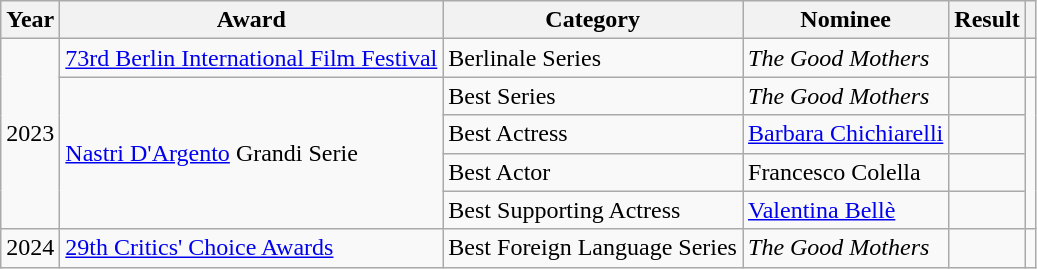<table class="wikitable sortable">
<tr>
<th>Year</th>
<th>Award</th>
<th>Category</th>
<th>Nominee</th>
<th>Result</th>
<th></th>
</tr>
<tr>
<td rowspan="5">2023</td>
<td><a href='#'>73rd Berlin International Film Festival</a></td>
<td>Berlinale Series</td>
<td><em>The Good Mothers</em></td>
<td></td>
<td style="text-align:center"></td>
</tr>
<tr>
<td rowspan="4"><a href='#'>Nastri D'Argento</a> Grandi Serie</td>
<td>Best Series</td>
<td><em>The Good Mothers</em></td>
<td></td>
<td rowspan="4" style="text-align:center"></td>
</tr>
<tr>
<td>Best Actress</td>
<td><a href='#'>Barbara Chichiarelli</a></td>
<td></td>
</tr>
<tr>
<td>Best Actor</td>
<td>Francesco Colella</td>
<td></td>
</tr>
<tr>
<td>Best Supporting Actress</td>
<td><a href='#'>Valentina Bellè</a></td>
<td></td>
</tr>
<tr>
<td>2024</td>
<td><a href='#'>29th Critics' Choice Awards</a></td>
<td>Best Foreign Language Series</td>
<td><em>The Good Mothers</em></td>
<td></td>
<td></td>
</tr>
</table>
